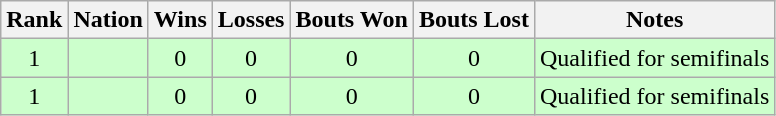<table class="wikitable sortable" style="text-align:center">
<tr>
<th>Rank</th>
<th>Nation</th>
<th>Wins</th>
<th>Losses</th>
<th>Bouts Won</th>
<th>Bouts Lost</th>
<th>Notes</th>
</tr>
<tr style="background:#cfc;">
<td>1</td>
<td align=left></td>
<td>0</td>
<td>0</td>
<td>0</td>
<td>0</td>
<td>Qualified for semifinals</td>
</tr>
<tr style="background:#cfc;">
<td>1</td>
<td align=left></td>
<td>0</td>
<td>0</td>
<td>0</td>
<td>0</td>
<td>Qualified for semifinals</td>
</tr>
</table>
